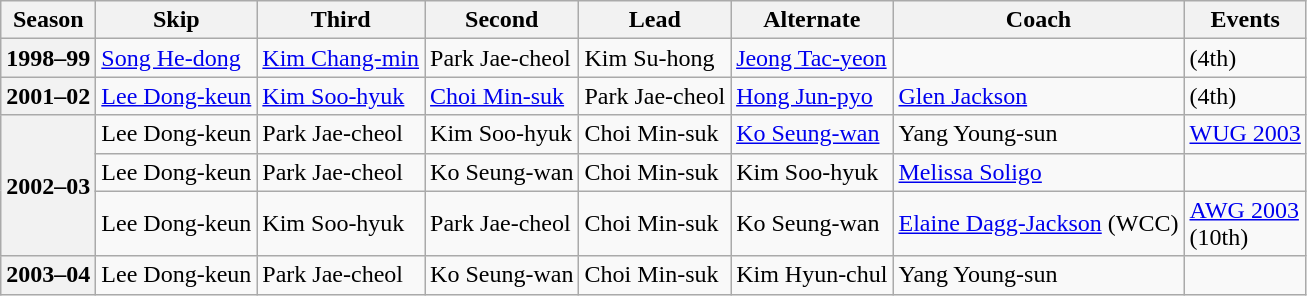<table class="wikitable">
<tr>
<th scope="col">Season</th>
<th scope="col">Skip</th>
<th scope="col">Third</th>
<th scope="col">Second</th>
<th scope="col">Lead</th>
<th scope="col">Alternate</th>
<th scope="col">Coach</th>
<th scope="col">Events</th>
</tr>
<tr>
<th scope="row">1998–99</th>
<td><a href='#'>Song He-dong</a></td>
<td><a href='#'>Kim Chang-min</a></td>
<td>Park Jae-cheol</td>
<td>Kim Su-hong</td>
<td><a href='#'>Jeong Tac-yeon</a></td>
<td></td>
<td> (4th)</td>
</tr>
<tr>
<th scope="row">2001–02</th>
<td><a href='#'>Lee Dong-keun</a></td>
<td><a href='#'>Kim Soo-hyuk</a></td>
<td><a href='#'>Choi Min-suk</a></td>
<td>Park Jae-cheol</td>
<td><a href='#'>Hong Jun-pyo</a></td>
<td><a href='#'>Glen Jackson</a></td>
<td> (4th)</td>
</tr>
<tr>
<th scope="row" rowspan=3>2002–03</th>
<td>Lee Dong-keun</td>
<td>Park Jae-cheol</td>
<td>Kim Soo-hyuk</td>
<td>Choi Min-suk</td>
<td><a href='#'>Ko Seung-wan</a></td>
<td>Yang Young-sun</td>
<td><a href='#'>WUG 2003</a> </td>
</tr>
<tr>
<td>Lee Dong-keun</td>
<td>Park Jae-cheol</td>
<td>Ko Seung-wan</td>
<td>Choi Min-suk</td>
<td>Kim Soo-hyuk</td>
<td><a href='#'>Melissa Soligo</a></td>
<td> </td>
</tr>
<tr>
<td>Lee Dong-keun</td>
<td>Kim Soo-hyuk</td>
<td>Park Jae-cheol</td>
<td>Choi Min-suk</td>
<td>Ko Seung-wan</td>
<td><a href='#'>Elaine Dagg-Jackson</a> (WCC)</td>
<td><a href='#'>AWG 2003</a> <br> (10th)</td>
</tr>
<tr>
<th scope="row">2003–04</th>
<td>Lee Dong-keun</td>
<td>Park Jae-cheol</td>
<td>Ko Seung-wan</td>
<td>Choi Min-suk</td>
<td>Kim Hyun-chul</td>
<td>Yang Young-sun</td>
<td> </td>
</tr>
</table>
